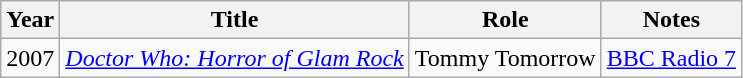<table class="wikitable sortable">
<tr>
<th>Year</th>
<th>Title</th>
<th>Role</th>
<th>Notes</th>
</tr>
<tr>
<td>2007</td>
<td><em><a href='#'>Doctor Who: Horror of Glam Rock</a></em></td>
<td>Tommy Tomorrow</td>
<td><a href='#'>BBC Radio 7</a></td>
</tr>
</table>
